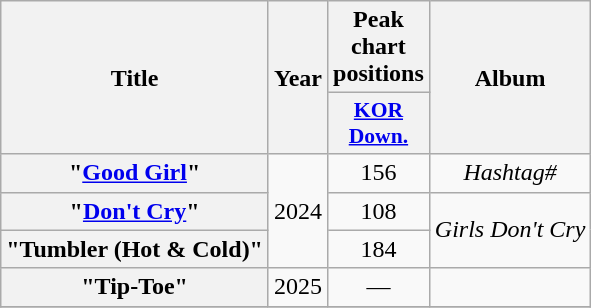<table class="wikitable plainrowheaders" style="text-align:center">
<tr>
<th scope="col" rowspan="2">Title</th>
<th scope="col" rowspan="2">Year</th>
<th scope="col">Peak chart<br>positions</th>
<th scope="col" rowspan="2">Album</th>
</tr>
<tr>
<th scope="col" style="font-size:90%; width:3em"><a href='#'>KOR<br>Down.</a><br></th>
</tr>
<tr>
<th scope="row">"<a href='#'>Good Girl</a>"</th>
<td rowspan="3">2024</td>
<td>156</td>
<td><em>Hashtag#</em></td>
</tr>
<tr>
<th scope="row">"<a href='#'>Don't Cry</a>"</th>
<td>108</td>
<td rowspan="2"><em>Girls Don't Cry</em></td>
</tr>
<tr>
<th scope="row">"Tumbler (Hot & Cold)"</th>
<td>184</td>
</tr>
<tr>
<th scope="row">"Tip-Toe"</th>
<td>2025</td>
<td>—</td>
<td></td>
</tr>
<tr>
</tr>
</table>
